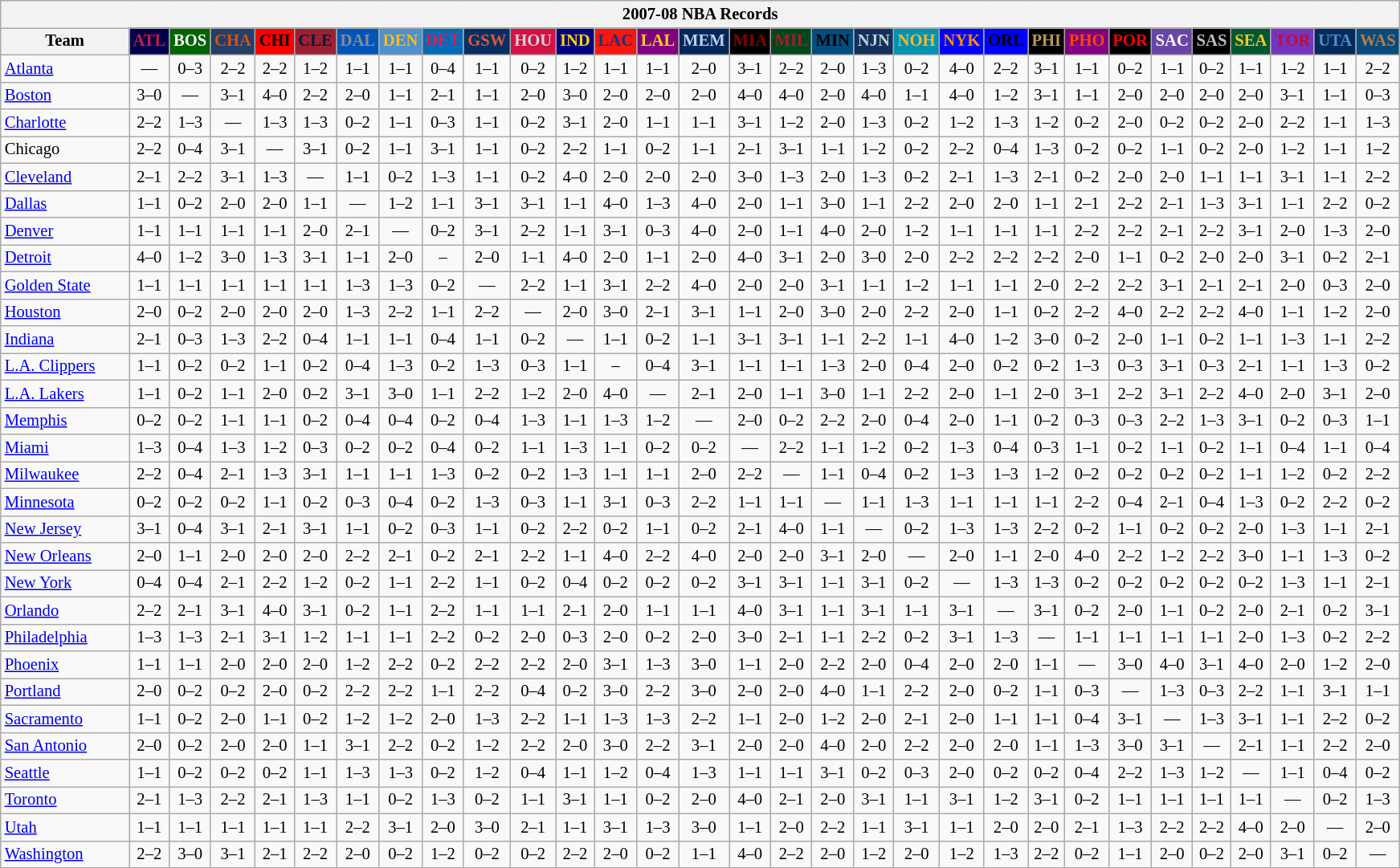<table class="wikitable" style="font-size:86%; text-align:center;">
<tr>
<th colspan=31>2007-08 NBA Records</th>
</tr>
<tr>
<th width=100>Team</th>
<th style="background:#00004d;color:#C41E3a;width=35">ATL</th>
<th style="background:#006400;color:#FFFFFF;width=35">BOS</th>
<th style="background:#253E6A;color:#DF5106;width=35">CHA</th>
<th style="background:#FF0000;color:#000000;width=35">CHI</th>
<th style="background:#9F1F32;color:#001D43;width=35">CLE</th>
<th style="background:#0055BA;color:#898D8F;width=35">DAL</th>
<th style="background:#4C92CC;color:#FDB827;width=35">DEN</th>
<th style="background:#006BB7;color:#ED164B;width=35">DET</th>
<th style="background:#072E63;color:#DC5A34;width=35">GSW</th>
<th style="background:#D31145;color:#CBD4D8;width=35">HOU</th>
<th style="background:#000080;color:#FFD700;width=35">IND</th>
<th style="background:#F9160D;color:#1A2E8B;width=35">LAC</th>
<th style="background:#800080;color:#FFD700;width=35">LAL</th>
<th style="background:#00265B;color:#BAD1EB;width=35">MEM</th>
<th style="background:#000000;color:#8B0000;width=35">MIA</th>
<th style="background:#00471B;color:#AC1A2F;width=35">MIL</th>
<th style="background:#044D80;color:#000000;width=35">MIN</th>
<th style="background:#12305B;color:#C4CED4;width=35">NJN</th>
<th style="background:#0093B1;color:#FDB827;width=35">NOH</th>
<th style="background:#0000FF;color:#FF8C00;width=35">NYK</th>
<th style="background:#0000FF;color:#000000;width=35">ORL</th>
<th style="background:#000000;color:#BB9754;width=35">PHI</th>
<th style="background:#800080;color:#FF4500;width=35">PHO</th>
<th style="background:#000000;color:#FF0000;width=35">POR</th>
<th style="background:#6846A8;color:#FFFFFF;width=35">SAC</th>
<th style="background:#000000;color:#C0C0C0;width=35">SAS</th>
<th style="background:#005831;color:#FFC322;width=35">SEA</th>
<th style="background:#7436BF;color:#BE0F34;width=35">TOR</th>
<th style="background:#042A5C;color:#4C8ECC;width=35">UTA</th>
<th style="background:#044D7D;color:#BC7A44;width=35">WAS</th>
</tr>
<tr>
<td style="text-align:left;"><a href='#'>Atlanta</a></td>
<td>—</td>
<td>0–3</td>
<td>2–2</td>
<td>2–2</td>
<td>1–2</td>
<td>1–1</td>
<td>1–1</td>
<td>0–4</td>
<td>1–1</td>
<td>0–2</td>
<td>1–2</td>
<td>1–1</td>
<td>1–1</td>
<td>2–0</td>
<td>3–1</td>
<td>2–2</td>
<td>2–0</td>
<td>1–3</td>
<td>0–2</td>
<td>4–0</td>
<td>2–2</td>
<td>3–1</td>
<td>1–1</td>
<td>0–2</td>
<td>1–1</td>
<td>0–2</td>
<td>1–1</td>
<td>1–2</td>
<td>1–1</td>
<td>2–2</td>
</tr>
<tr>
<td style="text-align:left;"><a href='#'>Boston</a></td>
<td>3–0</td>
<td>—</td>
<td>3–1</td>
<td>4–0</td>
<td>2–2</td>
<td>2–0</td>
<td>1–1</td>
<td>2–1</td>
<td>1–1</td>
<td>2–0</td>
<td>3–0</td>
<td>2–0</td>
<td>2–0</td>
<td>2–0</td>
<td>4–0</td>
<td>4–0</td>
<td>2–0</td>
<td>4–0</td>
<td>1–1</td>
<td>4–0</td>
<td>1–2</td>
<td>3–1</td>
<td>1–1</td>
<td>2–0</td>
<td>2–0</td>
<td>2–0</td>
<td>2–0</td>
<td>3–1</td>
<td>1–1</td>
<td>0–3</td>
</tr>
<tr>
<td style="text-align:left;"><a href='#'>Charlotte</a></td>
<td>2–2</td>
<td>1–3</td>
<td>—</td>
<td>1–3</td>
<td>1–3</td>
<td>0–2</td>
<td>1–1</td>
<td>0–3</td>
<td>1–1</td>
<td>0–2</td>
<td>3–1</td>
<td>2–0</td>
<td>1–1</td>
<td>1–1</td>
<td>3–1</td>
<td>1–2</td>
<td>2–0</td>
<td>1–3</td>
<td>0–2</td>
<td>1–2</td>
<td>1–3</td>
<td>1–2</td>
<td>0–2</td>
<td>2–0</td>
<td>0–2</td>
<td>0–2</td>
<td>2–0</td>
<td>2–2</td>
<td>1–1</td>
<td>1–3</td>
</tr>
<tr>
<td style="text-align:left;">Chicago</td>
<td>2–2</td>
<td>0–4</td>
<td>3–1</td>
<td>—</td>
<td>3–1</td>
<td>0–2</td>
<td>1–1</td>
<td>3–1</td>
<td>1–1</td>
<td>0–2</td>
<td>2–2</td>
<td>1–1</td>
<td>0–2</td>
<td>1–1</td>
<td>2–1</td>
<td>3–1</td>
<td>1–1</td>
<td>1–2</td>
<td>0–2</td>
<td>2–2</td>
<td>0–4</td>
<td>1–3</td>
<td>0–2</td>
<td>0–2</td>
<td>1–1</td>
<td>0–2</td>
<td>2–0</td>
<td>1–2</td>
<td>1–1</td>
<td>1–2</td>
</tr>
<tr>
<td style="text-align:left;"><a href='#'>Cleveland</a></td>
<td>2–1</td>
<td>2–2</td>
<td>3–1</td>
<td>1–3</td>
<td>—</td>
<td>1–1</td>
<td>0–2</td>
<td>1–3</td>
<td>1–1</td>
<td>0–2</td>
<td>4–0</td>
<td>2–0</td>
<td>2–0</td>
<td>2–0</td>
<td>3–0</td>
<td>1–3</td>
<td>2–0</td>
<td>1–3</td>
<td>0–2</td>
<td>2–1</td>
<td>1–3</td>
<td>2–1</td>
<td>0–2</td>
<td>2–0</td>
<td>2–0</td>
<td>1–1</td>
<td>1–1</td>
<td>3–1</td>
<td>1–1</td>
<td>2–2</td>
</tr>
<tr>
<td style="text-align:left;"><a href='#'>Dallas</a></td>
<td>1–1</td>
<td>0–2</td>
<td>2–0</td>
<td>2–0</td>
<td>1–1</td>
<td>—</td>
<td>1–2</td>
<td>1–1</td>
<td>3–1</td>
<td>3–1</td>
<td>1–1</td>
<td>4–0</td>
<td>1–3</td>
<td>4–0</td>
<td>2–0</td>
<td>1–1</td>
<td>3–0</td>
<td>1–1</td>
<td>2–2</td>
<td>2–0</td>
<td>2–0</td>
<td>1–1</td>
<td>2–1</td>
<td>2–2</td>
<td>2–1</td>
<td>1–3</td>
<td>3–1</td>
<td>1–1</td>
<td>2–2</td>
<td>0–2</td>
</tr>
<tr>
<td style="text-align:left;"><a href='#'>Denver</a></td>
<td>1–1</td>
<td>1–1</td>
<td>1–1</td>
<td>1–1</td>
<td>2–0</td>
<td>2–1</td>
<td>—</td>
<td>0–2</td>
<td>3–1</td>
<td>2–2</td>
<td>1–1</td>
<td>3–1</td>
<td>0–3</td>
<td>4–0</td>
<td>2–0</td>
<td>1–1</td>
<td>4–0</td>
<td>2–0</td>
<td>1–2</td>
<td>1–1</td>
<td>1–1</td>
<td>1–1</td>
<td>2–2</td>
<td>2–2</td>
<td>2–1</td>
<td>2–2</td>
<td>3–1</td>
<td>2–0</td>
<td>1–3</td>
<td>2–0</td>
</tr>
<tr>
<td style="text-align:left;"><a href='#'>Detroit</a></td>
<td>4–0</td>
<td>1–2</td>
<td>3–0</td>
<td>1–3</td>
<td>3–1</td>
<td>1–1</td>
<td>2–0</td>
<td>–</td>
<td>2–0</td>
<td>1–1</td>
<td>4–0</td>
<td>2–0</td>
<td>1–1</td>
<td>2–0</td>
<td>4–0</td>
<td>3–1</td>
<td>2–0</td>
<td>3–0</td>
<td>2–0</td>
<td>2–2</td>
<td>2–2</td>
<td>2–2</td>
<td>2–0</td>
<td>1–1</td>
<td>0–2</td>
<td>2–0</td>
<td>2–0</td>
<td>3–1</td>
<td>0–2</td>
<td>2–1</td>
</tr>
<tr>
<td style="text-align:left;"><a href='#'>Golden State</a></td>
<td>1–1</td>
<td>1–1</td>
<td>1–1</td>
<td>1–1</td>
<td>1–1</td>
<td>1–3</td>
<td>1–3</td>
<td>0–2</td>
<td>—</td>
<td>2–2</td>
<td>1–1</td>
<td>3–1</td>
<td>2–2</td>
<td>4–0</td>
<td>2–0</td>
<td>2–0</td>
<td>3–1</td>
<td>1–1</td>
<td>1–2</td>
<td>1–1</td>
<td>1–1</td>
<td>2–0</td>
<td>2–2</td>
<td>2–2</td>
<td>3–1</td>
<td>2–1</td>
<td>2–1</td>
<td>2–0</td>
<td>0–3</td>
<td>2–0</td>
</tr>
<tr>
<td style="text-align:left;"><a href='#'>Houston</a></td>
<td>2–0</td>
<td>0–2</td>
<td>2–0</td>
<td>2–0</td>
<td>2–0</td>
<td>1–3</td>
<td>2–2</td>
<td>1–1</td>
<td>2–2</td>
<td>—</td>
<td>2–0</td>
<td>3–0</td>
<td>2–1</td>
<td>3–1</td>
<td>1–1</td>
<td>2–0</td>
<td>3–0</td>
<td>2–0</td>
<td>2–2</td>
<td>2–0</td>
<td>1–1</td>
<td>0–2</td>
<td>2–2</td>
<td>4–0</td>
<td>2–2</td>
<td>2–2</td>
<td>4–0</td>
<td>1–1</td>
<td>1–2</td>
<td>2–0</td>
</tr>
<tr>
<td style="text-align:left;"><a href='#'>Indiana</a></td>
<td>2–1</td>
<td>0–3</td>
<td>1–3</td>
<td>2–2</td>
<td>0–4</td>
<td>1–1</td>
<td>1–1</td>
<td>0–4</td>
<td>1–1</td>
<td>0–2</td>
<td>—</td>
<td>1–1</td>
<td>0–2</td>
<td>1–1</td>
<td>3–1</td>
<td>3–1</td>
<td>1–1</td>
<td>2–2</td>
<td>1–1</td>
<td>4–0</td>
<td>1–2</td>
<td>3–0</td>
<td>0–2</td>
<td>2–0</td>
<td>1–1</td>
<td>0–2</td>
<td>1–1</td>
<td>1–3</td>
<td>1–1</td>
<td>2–2</td>
</tr>
<tr>
<td style="text-align:left;"><a href='#'>L.A. Clippers</a></td>
<td>1–1</td>
<td>0–2</td>
<td>0–2</td>
<td>1–1</td>
<td>0–2</td>
<td>0–4</td>
<td>1–3</td>
<td>0–2</td>
<td>1–3</td>
<td>0–3</td>
<td>1–1</td>
<td>–</td>
<td>0–4</td>
<td>3–1</td>
<td>1–1</td>
<td>1–1</td>
<td>1–3</td>
<td>2–0</td>
<td>0–4</td>
<td>2–0</td>
<td>0–2</td>
<td>0–2</td>
<td>1–3</td>
<td>0–3</td>
<td>3–1</td>
<td>0–3</td>
<td>2–1</td>
<td>1–1</td>
<td>1–3</td>
<td>0–2</td>
</tr>
<tr>
<td style="text-align:left;"><a href='#'>L.A. Lakers</a></td>
<td>1–1</td>
<td>0–2</td>
<td>1–1</td>
<td>2–0</td>
<td>0–2</td>
<td>3–1</td>
<td>3–0</td>
<td>1–1</td>
<td>2–2</td>
<td>1–2</td>
<td>2–0</td>
<td>4–0</td>
<td>—</td>
<td>2–1</td>
<td>2–0</td>
<td>1–1</td>
<td>3–0</td>
<td>1–1</td>
<td>2–2</td>
<td>2–0</td>
<td>1–1</td>
<td>2–0</td>
<td>3–1</td>
<td>2–2</td>
<td>3–1</td>
<td>2–2</td>
<td>4–0</td>
<td>2–0</td>
<td>3–1</td>
<td>2–0</td>
</tr>
<tr>
<td style="text-align:left;"><a href='#'>Memphis</a></td>
<td>0–2</td>
<td>0–2</td>
<td>1–1</td>
<td>1–1</td>
<td>0–2</td>
<td>0–4</td>
<td>0–4</td>
<td>0–2</td>
<td>0–4</td>
<td>1–3</td>
<td>1–1</td>
<td>1–3</td>
<td>1–2</td>
<td>—</td>
<td>2–0</td>
<td>0–2</td>
<td>2–2</td>
<td>2–0</td>
<td>0–4</td>
<td>2–0</td>
<td>1–1</td>
<td>0–2</td>
<td>0–3</td>
<td>0–3</td>
<td>2–2</td>
<td>1–3</td>
<td>3–1</td>
<td>0–2</td>
<td>0–3</td>
<td>1–1</td>
</tr>
<tr>
<td style="text-align:left;"><a href='#'>Miami</a></td>
<td>1–3</td>
<td>0–4</td>
<td>1–3</td>
<td>1–2</td>
<td>0–3</td>
<td>0–2</td>
<td>0–2</td>
<td>0–4</td>
<td>0–2</td>
<td>1–1</td>
<td>1–3</td>
<td>1–1</td>
<td>0–2</td>
<td>0–2</td>
<td>—</td>
<td>2–2</td>
<td>1–1</td>
<td>1–2</td>
<td>0–2</td>
<td>1–3</td>
<td>0–4</td>
<td>0–3</td>
<td>1–1</td>
<td>0–2</td>
<td>1–1</td>
<td>0–2</td>
<td>1–1</td>
<td>0–4</td>
<td>1–1</td>
<td>0–4</td>
</tr>
<tr>
<td style="text-align:left;"><a href='#'>Milwaukee</a></td>
<td>2–2</td>
<td>0–4</td>
<td>2–1</td>
<td>1–3</td>
<td>3–1</td>
<td>1–1</td>
<td>1–1</td>
<td>1–3</td>
<td>0–2</td>
<td>0–2</td>
<td>1–3</td>
<td>1–1</td>
<td>1–1</td>
<td>2–0</td>
<td>2–2</td>
<td>—</td>
<td>1–1</td>
<td>0–4</td>
<td>0–2</td>
<td>1–3</td>
<td>1–3</td>
<td>1–2</td>
<td>0–2</td>
<td>0–2</td>
<td>0–2</td>
<td>0–2</td>
<td>1–1</td>
<td>1–2</td>
<td>0–2</td>
<td>2–2</td>
</tr>
<tr>
<td style="text-align:left;"><a href='#'>Minnesota</a></td>
<td>0–2</td>
<td>0–2</td>
<td>0–2</td>
<td>1–1</td>
<td>0–2</td>
<td>0–3</td>
<td>0–4</td>
<td>0–2</td>
<td>1–3</td>
<td>0–3</td>
<td>1–1</td>
<td>3–1</td>
<td>0–3</td>
<td>2–2</td>
<td>1–1</td>
<td>1–1</td>
<td>—</td>
<td>1–1</td>
<td>1–3</td>
<td>1–1</td>
<td>1–1</td>
<td>1–1</td>
<td>2–2</td>
<td>0–4</td>
<td>2–1</td>
<td>0–4</td>
<td>1–3</td>
<td>0–2</td>
<td>2–2</td>
<td>0–2</td>
</tr>
<tr>
<td style="text-align:left;"><a href='#'>New Jersey</a></td>
<td>3–1</td>
<td>0–4</td>
<td>3–1</td>
<td>2–1</td>
<td>3–1</td>
<td>1–1</td>
<td>0–2</td>
<td>0–3</td>
<td>1–1</td>
<td>0–2</td>
<td>2–2</td>
<td>0–2</td>
<td>1–1</td>
<td>0–2</td>
<td>2–1</td>
<td>4–0</td>
<td>1–1</td>
<td>—</td>
<td>0–2</td>
<td>1–3</td>
<td>1–3</td>
<td>2–2</td>
<td>0–2</td>
<td>1–1</td>
<td>0–2</td>
<td>0–2</td>
<td>2–0</td>
<td>1–3</td>
<td>1–1</td>
<td>2–1</td>
</tr>
<tr>
<td style="text-align:left;"><a href='#'>New Orleans</a></td>
<td>2–0</td>
<td>1–1</td>
<td>2–0</td>
<td>2–0</td>
<td>2–0</td>
<td>2–2</td>
<td>2–1</td>
<td>0–2</td>
<td>2–1</td>
<td>2–2</td>
<td>1–1</td>
<td>4–0</td>
<td>2–2</td>
<td>4–0</td>
<td>2–0</td>
<td>2–0</td>
<td>3–1</td>
<td>2–0</td>
<td>—</td>
<td>2–0</td>
<td>1–1</td>
<td>2–0</td>
<td>4–0</td>
<td>2–2</td>
<td>1–2</td>
<td>2–2</td>
<td>3–0</td>
<td>1–1</td>
<td>1–3</td>
<td>0–2</td>
</tr>
<tr>
<td style="text-align:left;"><a href='#'>New York</a></td>
<td>0–4</td>
<td>0–4</td>
<td>2–1</td>
<td>2–2</td>
<td>1–2</td>
<td>0–2</td>
<td>1–1</td>
<td>2–2</td>
<td>1–1</td>
<td>0–2</td>
<td>0–4</td>
<td>0–2</td>
<td>0–2</td>
<td>0–2</td>
<td>3–1</td>
<td>3–1</td>
<td>1–1</td>
<td>3–1</td>
<td>0–2</td>
<td>—</td>
<td>1–3</td>
<td>1–3</td>
<td>0–2</td>
<td>0–2</td>
<td>0–2</td>
<td>0–2</td>
<td>0–2</td>
<td>1–3</td>
<td>1–1</td>
<td>2–1</td>
</tr>
<tr>
<td style="text-align:left;"><a href='#'>Orlando</a></td>
<td>2–2</td>
<td>2–1</td>
<td>3–1</td>
<td>4–0</td>
<td>3–1</td>
<td>0–2</td>
<td>1–1</td>
<td>2–2</td>
<td>1–1</td>
<td>1–1</td>
<td>2–1</td>
<td>2–0</td>
<td>1–1</td>
<td>1–1</td>
<td>4–0</td>
<td>3–1</td>
<td>1–1</td>
<td>3–1</td>
<td>1–1</td>
<td>3–1</td>
<td>—</td>
<td>3–1</td>
<td>0–2</td>
<td>2–0</td>
<td>1–1</td>
<td>0–2</td>
<td>2–0</td>
<td>2–1</td>
<td>0–2</td>
<td>3–1</td>
</tr>
<tr>
<td style="text-align:left;"><a href='#'>Philadelphia</a></td>
<td>1–3</td>
<td>1–3</td>
<td>2–1</td>
<td>3–1</td>
<td>1–2</td>
<td>1–1</td>
<td>1–1</td>
<td>2–2</td>
<td>0–2</td>
<td>2–0</td>
<td>0–3</td>
<td>2–0</td>
<td>0–2</td>
<td>2–0</td>
<td>3–0</td>
<td>2–1</td>
<td>1–1</td>
<td>2–2</td>
<td>0–2</td>
<td>3–1</td>
<td>1–3</td>
<td>—</td>
<td>1–1</td>
<td>1–1</td>
<td>1–1</td>
<td>1–1</td>
<td>2–0</td>
<td>1–3</td>
<td>0–2</td>
<td>2–2</td>
</tr>
<tr>
<td style="text-align:left;"><a href='#'>Phoenix</a></td>
<td>1–1</td>
<td>1–1</td>
<td>2–0</td>
<td>2–0</td>
<td>2–0</td>
<td>1–2</td>
<td>2–2</td>
<td>0–2</td>
<td>2–2</td>
<td>2–2</td>
<td>2–0</td>
<td>3–1</td>
<td>1–3</td>
<td>3–0</td>
<td>1–1</td>
<td>2–0</td>
<td>2–2</td>
<td>2–0</td>
<td>0–4</td>
<td>2–0</td>
<td>2–0</td>
<td>1–1</td>
<td>—</td>
<td>3–0</td>
<td>4–0</td>
<td>3–1</td>
<td>4–0</td>
<td>2–0</td>
<td>1–2</td>
<td>2–0</td>
</tr>
<tr>
<td style="text-align:left;"><a href='#'>Portland</a></td>
<td>2–0</td>
<td>0–2</td>
<td>0–2</td>
<td>2–0</td>
<td>0–2</td>
<td>2–2</td>
<td>2–2</td>
<td>1–1</td>
<td>2–2</td>
<td>0–4</td>
<td>0–2</td>
<td>3–0</td>
<td>2–2</td>
<td>3–0</td>
<td>2–0</td>
<td>2–0</td>
<td>4–0</td>
<td>1–1</td>
<td>2–2</td>
<td>2–0</td>
<td>0–2</td>
<td>1–1</td>
<td>0–3</td>
<td>—</td>
<td>1–3</td>
<td>0–3</td>
<td>2–2</td>
<td>1–1</td>
<td>3–1</td>
<td>1–1</td>
</tr>
<tr>
<td style="text-align:left;"><a href='#'>Sacramento</a></td>
<td>1–1</td>
<td>0–2</td>
<td>2–0</td>
<td>1–1</td>
<td>0–2</td>
<td>1–2</td>
<td>1–2</td>
<td>2–0</td>
<td>1–3</td>
<td>2–2</td>
<td>1–1</td>
<td>1–3</td>
<td>1–3</td>
<td>2–2</td>
<td>1–1</td>
<td>2–0</td>
<td>1–2</td>
<td>2–0</td>
<td>2–1</td>
<td>2–0</td>
<td>1–1</td>
<td>1–1</td>
<td>0–4</td>
<td>3–1</td>
<td>—</td>
<td>1–3</td>
<td>3–1</td>
<td>1–1</td>
<td>2–2</td>
<td>0–2</td>
</tr>
<tr>
<td style="text-align:left;"><a href='#'>San Antonio</a></td>
<td>2–0</td>
<td>0–2</td>
<td>2–0</td>
<td>2–0</td>
<td>1–1</td>
<td>3–1</td>
<td>2–2</td>
<td>0–2</td>
<td>1–2</td>
<td>2–2</td>
<td>2–0</td>
<td>3–0</td>
<td>2–2</td>
<td>3–1</td>
<td>2–0</td>
<td>2–0</td>
<td>4–0</td>
<td>2–0</td>
<td>2–2</td>
<td>2–0</td>
<td>2–0</td>
<td>1–1</td>
<td>1–3</td>
<td>3–0</td>
<td>3–1</td>
<td>—</td>
<td>2–1</td>
<td>1–1</td>
<td>2–2</td>
<td>2–0</td>
</tr>
<tr>
<td style="text-align:left;"><a href='#'>Seattle</a></td>
<td>1–1</td>
<td>0–2</td>
<td>0–2</td>
<td>0–2</td>
<td>1–1</td>
<td>1–3</td>
<td>1–3</td>
<td>0–2</td>
<td>1–2</td>
<td>0–4</td>
<td>1–1</td>
<td>1–2</td>
<td>0–4</td>
<td>1–3</td>
<td>1–1</td>
<td>1–1</td>
<td>3–1</td>
<td>0–2</td>
<td>0–3</td>
<td>2–0</td>
<td>0–2</td>
<td>0–2</td>
<td>0–4</td>
<td>2–2</td>
<td>1–3</td>
<td>1–2</td>
<td>—</td>
<td>1–1</td>
<td>0–4</td>
<td>0–2</td>
</tr>
<tr>
<td style="text-align:left;"><a href='#'>Toronto</a></td>
<td>2–1</td>
<td>1–3</td>
<td>2–2</td>
<td>2–1</td>
<td>1–3</td>
<td>1–1</td>
<td>0–2</td>
<td>1–3</td>
<td>0–2</td>
<td>1–1</td>
<td>3–1</td>
<td>1–1</td>
<td>0–2</td>
<td>2–0</td>
<td>4–0</td>
<td>2–1</td>
<td>2–0</td>
<td>3–1</td>
<td>1–1</td>
<td>3–1</td>
<td>1–2</td>
<td>3–1</td>
<td>0–2</td>
<td>1–1</td>
<td>1–1</td>
<td>1–1</td>
<td>1–1</td>
<td>—</td>
<td>0–2</td>
<td>1–3</td>
</tr>
<tr>
<td style="text-align:left;"><a href='#'>Utah</a></td>
<td>1–1</td>
<td>1–1</td>
<td>1–1</td>
<td>1–1</td>
<td>1–1</td>
<td>2–2</td>
<td>3–1</td>
<td>2–0</td>
<td>3–0</td>
<td>2–1</td>
<td>1–1</td>
<td>3–1</td>
<td>1–3</td>
<td>3–0</td>
<td>1–1</td>
<td>2–0</td>
<td>2–2</td>
<td>1–1</td>
<td>3–1</td>
<td>1–1</td>
<td>2–0</td>
<td>2–0</td>
<td>2–1</td>
<td>1–3</td>
<td>2–2</td>
<td>2–2</td>
<td>4–0</td>
<td>2–0</td>
<td>—</td>
<td>2–0</td>
</tr>
<tr>
<td style="text-align:left;"><a href='#'>Washington</a></td>
<td>2–2</td>
<td>3–0</td>
<td>3–1</td>
<td>2–1</td>
<td>2–2</td>
<td>2–0</td>
<td>0–2</td>
<td>1–2</td>
<td>0–2</td>
<td>0–2</td>
<td>2–2</td>
<td>2–0</td>
<td>0–2</td>
<td>1–1</td>
<td>4–0</td>
<td>2–2</td>
<td>2–0</td>
<td>1–2</td>
<td>2–0</td>
<td>1–2</td>
<td>1–3</td>
<td>2–2</td>
<td>0–2</td>
<td>1–1</td>
<td>2–0</td>
<td>0–2</td>
<td>2–0</td>
<td>3–1</td>
<td>0–2</td>
<td>—</td>
</tr>
</table>
